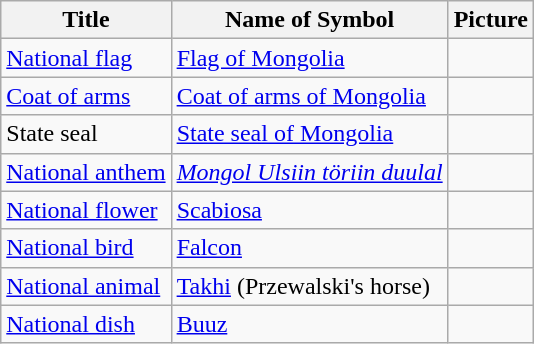<table class="wikitable">
<tr>
<th>Title</th>
<th>Name of Symbol</th>
<th>Picture</th>
</tr>
<tr>
<td><a href='#'>National flag</a></td>
<td><a href='#'>Flag of Mongolia</a></td>
<td></td>
</tr>
<tr>
<td><a href='#'>Coat of arms</a></td>
<td><a href='#'>Coat of arms of Mongolia</a></td>
<td></td>
</tr>
<tr>
<td>State seal</td>
<td><a href='#'>State seal of Mongolia</a></td>
<td></td>
</tr>
<tr>
<td><a href='#'>National anthem</a></td>
<td><em><a href='#'>Mongol Ulsiin töriin duulal</a></em></td>
<td></td>
</tr>
<tr>
<td><a href='#'>National flower</a></td>
<td><a href='#'>Scabiosa</a></td>
<td></td>
</tr>
<tr>
<td><a href='#'>National bird</a></td>
<td><a href='#'>Falcon</a></td>
<td></td>
</tr>
<tr>
<td><a href='#'>National animal</a></td>
<td><a href='#'>Takhi</a> (Przewalski's horse)</td>
<td></td>
</tr>
<tr>
<td><a href='#'>National dish</a></td>
<td><a href='#'>Buuz</a></td>
<td></td>
</tr>
</table>
